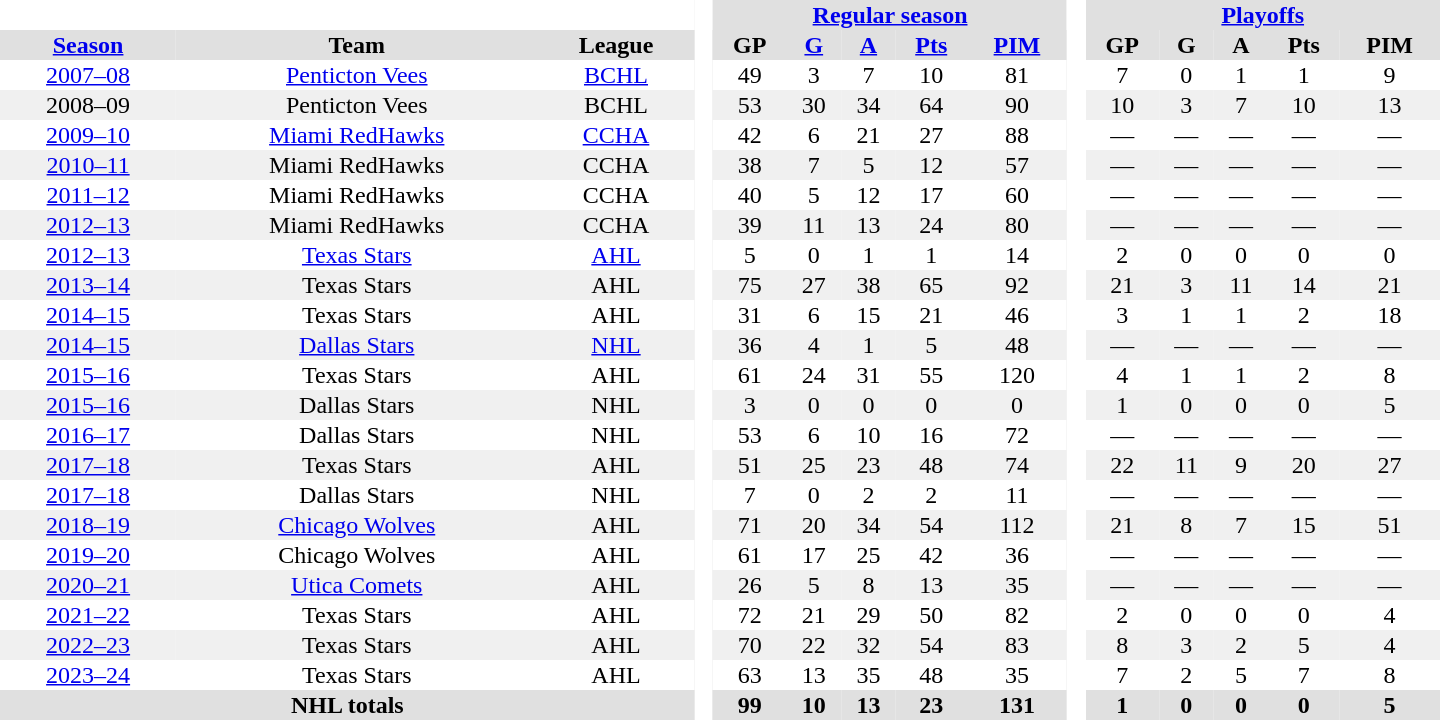<table border="0" cellpadding="1" cellspacing="0" style="text-align:center; width:60em;">
<tr style="background:#e0e0e0;">
<th colspan="3"  bgcolor="#ffffff"> </th>
<th rowspan="99" bgcolor="#ffffff"> </th>
<th colspan="5"><a href='#'>Regular season</a></th>
<th rowspan="99" bgcolor="#ffffff"> </th>
<th colspan="5"><a href='#'>Playoffs</a></th>
</tr>
<tr style="background:#e0e0e0;">
<th><a href='#'>Season</a></th>
<th>Team</th>
<th>League</th>
<th>GP</th>
<th><a href='#'>G</a></th>
<th><a href='#'>A</a></th>
<th><a href='#'>Pts</a></th>
<th><a href='#'>PIM</a></th>
<th>GP</th>
<th>G</th>
<th>A</th>
<th>Pts</th>
<th>PIM</th>
</tr>
<tr>
<td><a href='#'>2007–08</a></td>
<td><a href='#'>Penticton Vees</a></td>
<td><a href='#'>BCHL</a></td>
<td>49</td>
<td>3</td>
<td>7</td>
<td>10</td>
<td>81</td>
<td>7</td>
<td>0</td>
<td>1</td>
<td>1</td>
<td>9</td>
</tr>
<tr bgcolor="#f0f0f0">
<td>2008–09</td>
<td>Penticton Vees</td>
<td>BCHL</td>
<td>53</td>
<td>30</td>
<td>34</td>
<td>64</td>
<td>90</td>
<td>10</td>
<td>3</td>
<td>7</td>
<td>10</td>
<td>13</td>
</tr>
<tr>
<td><a href='#'>2009–10</a></td>
<td><a href='#'>Miami RedHawks</a></td>
<td><a href='#'>CCHA</a></td>
<td>42</td>
<td>6</td>
<td>21</td>
<td>27</td>
<td>88</td>
<td>—</td>
<td>—</td>
<td>—</td>
<td>—</td>
<td>—</td>
</tr>
<tr bgcolor="#f0f0f0">
<td><a href='#'>2010–11</a></td>
<td>Miami RedHawks</td>
<td>CCHA</td>
<td>38</td>
<td>7</td>
<td>5</td>
<td>12</td>
<td>57</td>
<td>—</td>
<td>—</td>
<td>—</td>
<td>—</td>
<td>—</td>
</tr>
<tr>
<td><a href='#'>2011–12</a></td>
<td>Miami RedHawks</td>
<td>CCHA</td>
<td>40</td>
<td>5</td>
<td>12</td>
<td>17</td>
<td>60</td>
<td>—</td>
<td>—</td>
<td>—</td>
<td>—</td>
<td>—</td>
</tr>
<tr bgcolor="#f0f0f0">
<td><a href='#'>2012–13</a></td>
<td>Miami RedHawks</td>
<td>CCHA</td>
<td>39</td>
<td>11</td>
<td>13</td>
<td>24</td>
<td>80</td>
<td>—</td>
<td>—</td>
<td>—</td>
<td>—</td>
<td>—</td>
</tr>
<tr>
<td><a href='#'>2012–13</a></td>
<td><a href='#'>Texas Stars</a></td>
<td><a href='#'>AHL</a></td>
<td>5</td>
<td>0</td>
<td>1</td>
<td>1</td>
<td>14</td>
<td>2</td>
<td>0</td>
<td>0</td>
<td>0</td>
<td>0</td>
</tr>
<tr bgcolor="#f0f0f0">
<td><a href='#'>2013–14</a></td>
<td>Texas Stars</td>
<td>AHL</td>
<td>75</td>
<td>27</td>
<td>38</td>
<td>65</td>
<td>92</td>
<td>21</td>
<td>3</td>
<td>11</td>
<td>14</td>
<td>21</td>
</tr>
<tr>
<td><a href='#'>2014–15</a></td>
<td>Texas Stars</td>
<td>AHL</td>
<td>31</td>
<td>6</td>
<td>15</td>
<td>21</td>
<td>46</td>
<td>3</td>
<td>1</td>
<td>1</td>
<td>2</td>
<td>18</td>
</tr>
<tr bgcolor="#f0f0f0">
<td><a href='#'>2014–15</a></td>
<td><a href='#'>Dallas Stars</a></td>
<td><a href='#'>NHL</a></td>
<td>36</td>
<td>4</td>
<td>1</td>
<td>5</td>
<td>48</td>
<td>—</td>
<td>—</td>
<td>—</td>
<td>—</td>
<td>—</td>
</tr>
<tr>
<td><a href='#'>2015–16</a></td>
<td>Texas Stars</td>
<td>AHL</td>
<td>61</td>
<td>24</td>
<td>31</td>
<td>55</td>
<td>120</td>
<td>4</td>
<td>1</td>
<td>1</td>
<td>2</td>
<td>8</td>
</tr>
<tr bgcolor="#f0f0f0">
<td><a href='#'>2015–16</a></td>
<td>Dallas Stars</td>
<td>NHL</td>
<td>3</td>
<td>0</td>
<td>0</td>
<td>0</td>
<td>0</td>
<td>1</td>
<td>0</td>
<td>0</td>
<td>0</td>
<td>5</td>
</tr>
<tr>
<td><a href='#'>2016–17</a></td>
<td>Dallas Stars</td>
<td>NHL</td>
<td>53</td>
<td>6</td>
<td>10</td>
<td>16</td>
<td>72</td>
<td>—</td>
<td>—</td>
<td>—</td>
<td>—</td>
<td>—</td>
</tr>
<tr bgcolor="#f0f0f0">
<td><a href='#'>2017–18</a></td>
<td>Texas Stars</td>
<td>AHL</td>
<td>51</td>
<td>25</td>
<td>23</td>
<td>48</td>
<td>74</td>
<td>22</td>
<td>11</td>
<td>9</td>
<td>20</td>
<td>27</td>
</tr>
<tr>
<td><a href='#'>2017–18</a></td>
<td>Dallas Stars</td>
<td>NHL</td>
<td>7</td>
<td>0</td>
<td>2</td>
<td>2</td>
<td>11</td>
<td>—</td>
<td>—</td>
<td>—</td>
<td>—</td>
<td>—</td>
</tr>
<tr bgcolor="#f0f0f0">
<td><a href='#'>2018–19</a></td>
<td><a href='#'>Chicago Wolves</a></td>
<td>AHL</td>
<td>71</td>
<td>20</td>
<td>34</td>
<td>54</td>
<td>112</td>
<td>21</td>
<td>8</td>
<td>7</td>
<td>15</td>
<td>51</td>
</tr>
<tr>
<td><a href='#'>2019–20</a></td>
<td>Chicago Wolves</td>
<td>AHL</td>
<td>61</td>
<td>17</td>
<td>25</td>
<td>42</td>
<td>36</td>
<td>—</td>
<td>—</td>
<td>—</td>
<td>—</td>
<td>—</td>
</tr>
<tr bgcolor="#f0f0f0">
<td><a href='#'>2020–21</a></td>
<td><a href='#'>Utica Comets</a></td>
<td>AHL</td>
<td>26</td>
<td>5</td>
<td>8</td>
<td>13</td>
<td>35</td>
<td>—</td>
<td>—</td>
<td>—</td>
<td>—</td>
<td>—</td>
</tr>
<tr>
<td><a href='#'>2021–22</a></td>
<td>Texas Stars</td>
<td>AHL</td>
<td>72</td>
<td>21</td>
<td>29</td>
<td>50</td>
<td>82</td>
<td>2</td>
<td>0</td>
<td>0</td>
<td>0</td>
<td>4</td>
</tr>
<tr bgcolor="#f0f0f0">
<td><a href='#'>2022–23</a></td>
<td>Texas Stars</td>
<td>AHL</td>
<td>70</td>
<td>22</td>
<td>32</td>
<td>54</td>
<td>83</td>
<td>8</td>
<td>3</td>
<td>2</td>
<td>5</td>
<td>4</td>
</tr>
<tr>
<td><a href='#'>2023–24</a></td>
<td>Texas Stars</td>
<td>AHL</td>
<td>63</td>
<td>13</td>
<td>35</td>
<td>48</td>
<td>35</td>
<td>7</td>
<td>2</td>
<td>5</td>
<td>7</td>
<td>8</td>
</tr>
<tr ALIGN="center" bgcolor="#e0e0e0">
<th colspan="3">NHL totals</th>
<th>99</th>
<th>10</th>
<th>13</th>
<th>23</th>
<th>131</th>
<th>1</th>
<th>0</th>
<th>0</th>
<th>0</th>
<th>5</th>
</tr>
</table>
